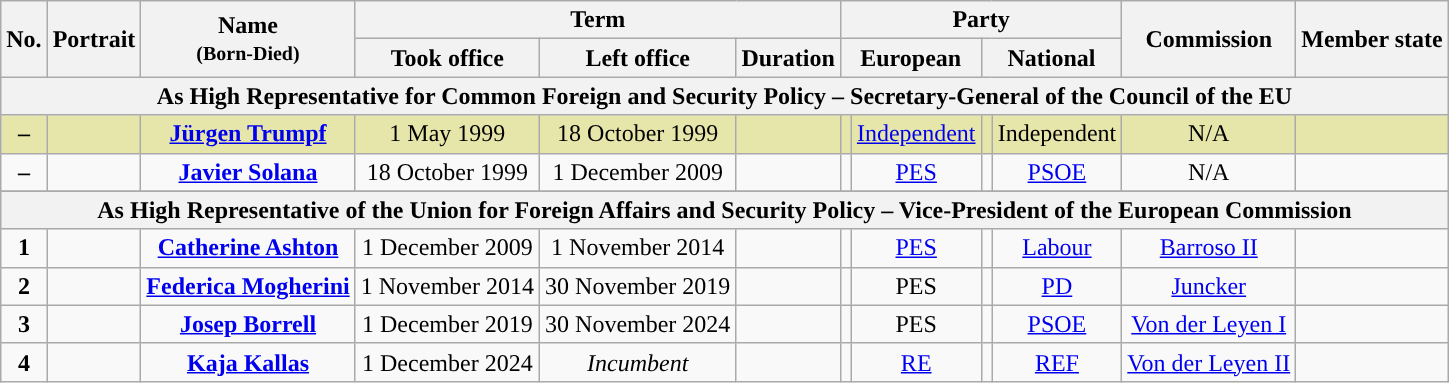<table class="wikitable" style="text-align:center;">
<tr>
<th rowspan=2>No.</th>
<th rowspan=2>Portrait</th>
<th rowspan=2>Name<br><small>(Born-Died)</small></th>
<th colspan=3>Term</th>
<th colspan=4>Party</th>
<th rowspan=2>Commission</th>
<th rowspan=2>Member state</th>
</tr>
<tr>
<th>Took office</th>
<th>Left office</th>
<th>Duration</th>
<th colspan=2>European</th>
<th colspan=2>National</th>
</tr>
<tr style="text-align:center;">
<th colspan=12>As High Representative for Common Foreign and Security Policy – Secretary-General of the Council of the EU</th>
</tr>
<tr style="background:#E6E6AA;">
<td><strong>–</strong></td>
<td></td>
<td><strong><a href='#'>Jürgen Trumpf</a></strong><br></td>
<td>1 May 1999</td>
<td>18 October 1999</td>
<td></td>
<td style="background-color: "></td>
<td><a href='#'>Independent</a></td>
<td style="background-color: "></td>
<td>Independent</td>
<td>N/A</td>
<td></td>
</tr>
<tr>
<td><strong>–</strong></td>
<td></td>
<td><strong><a href='#'>Javier Solana</a></strong><br></td>
<td>18 October 1999</td>
<td>1 December 2009</td>
<td></td>
<td style="background-color: "></td>
<td><a href='#'>PES</a></td>
<td style="background-color: "></td>
<td><a href='#'>PSOE</a></td>
<td>N/A</td>
<td></td>
</tr>
<tr>
</tr>
<tr style="text-align:center;">
<th colspan=12>As High Representative of the Union for Foreign Affairs and Security Policy – Vice-President of the European Commission</th>
</tr>
<tr>
<td><strong>1</strong></td>
<td></td>
<td><strong><a href='#'>Catherine Ashton</a></strong><br></td>
<td>1 December 2009</td>
<td>1 November 2014</td>
<td></td>
<td style="background-color: "></td>
<td><a href='#'>PES</a></td>
<td style="background-color: "></td>
<td><a href='#'>Labour</a></td>
<td><a href='#'>Barroso II</a></td>
<td></td>
</tr>
<tr>
<td><strong>2</strong></td>
<td></td>
<td><strong><a href='#'>Federica Mogherini</a></strong><br></td>
<td>1 November 2014</td>
<td>30 November 2019</td>
<td></td>
<td style="background-color: "></td>
<td>PES</td>
<td style="background-color: "></td>
<td><a href='#'>PD</a></td>
<td><a href='#'>Juncker</a></td>
<td></td>
</tr>
<tr>
<td><strong>3</strong></td>
<td></td>
<td><strong><a href='#'>Josep Borrell</a></strong><br></td>
<td>1 December 2019</td>
<td>30 November 2024</td>
<td></td>
<td style="background-color: "></td>
<td>PES</td>
<td style="background-color: "></td>
<td><a href='#'>PSOE</a></td>
<td><a href='#'>Von der Leyen I</a></td>
<td></td>
</tr>
<tr>
<td><strong>4</strong></td>
<td></td>
<td><strong><a href='#'>Kaja Kallas</a></strong><br></td>
<td>1 December 2024</td>
<td><em>Incumbent</em></td>
<td></td>
<td style="background-color: "></td>
<td><a href='#'>RE</a></td>
<td style="background-color: "></td>
<td><a href='#'>REF</a></td>
<td><a href='#'>Von der Leyen II</a></td>
<td></td>
</tr>
</table>
